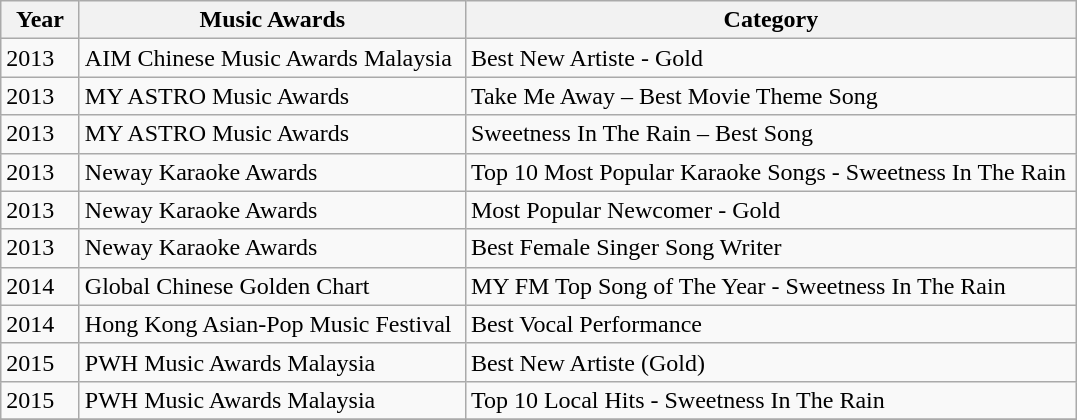<table class="wikitable">
<tr>
<th align="left" width="45px">Year</th>
<th align="left" width="250px">Music Awards</th>
<th align="left" width="400px">Category</th>
</tr>
<tr>
<td>2013</td>
<td>AIM Chinese Music Awards Malaysia</td>
<td>Best New Artiste - Gold</td>
</tr>
<tr>
<td>2013</td>
<td>MY ASTRO Music Awards</td>
<td>Take Me Away – Best Movie Theme Song</td>
</tr>
<tr>
<td>2013</td>
<td>MY ASTRO Music Awards</td>
<td>Sweetness In The Rain – Best Song</td>
</tr>
<tr>
<td>2013</td>
<td>Neway Karaoke Awards</td>
<td>Top 10 Most Popular Karaoke Songs - Sweetness In The Rain</td>
</tr>
<tr>
<td>2013</td>
<td>Neway Karaoke Awards</td>
<td>Most Popular Newcomer - Gold</td>
</tr>
<tr>
<td>2013</td>
<td>Neway Karaoke Awards</td>
<td>Best Female Singer Song Writer</td>
</tr>
<tr>
<td>2014</td>
<td>Global Chinese Golden Chart</td>
<td>MY FM Top Song of The Year - Sweetness In The Rain</td>
</tr>
<tr>
<td>2014</td>
<td>Hong Kong Asian-Pop Music Festival</td>
<td>Best Vocal Performance</td>
</tr>
<tr>
<td>2015</td>
<td>PWH Music Awards Malaysia</td>
<td>Best New Artiste (Gold)</td>
</tr>
<tr>
<td>2015</td>
<td>PWH Music Awards Malaysia</td>
<td>Top 10 Local Hits - Sweetness In The Rain</td>
</tr>
<tr>
</tr>
</table>
